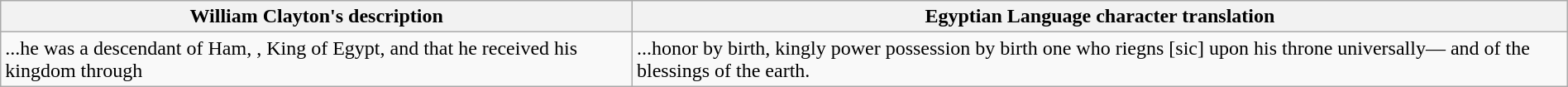<table class="wikitable" style="margin-left: auto; margin-right: auto; border: none;">
<tr>
<th>William Clayton's description</th>
<th>Egyptian Language character translation</th>
</tr>
<tr>
<td>...he was a descendant of Ham, , King of Egypt, and that he received his kingdom through </td>
<td>...honor by birth, kingly power  possession by birth one who riegns [sic] upon his throne universally—  and of the blessings of the earth.</td>
</tr>
</table>
